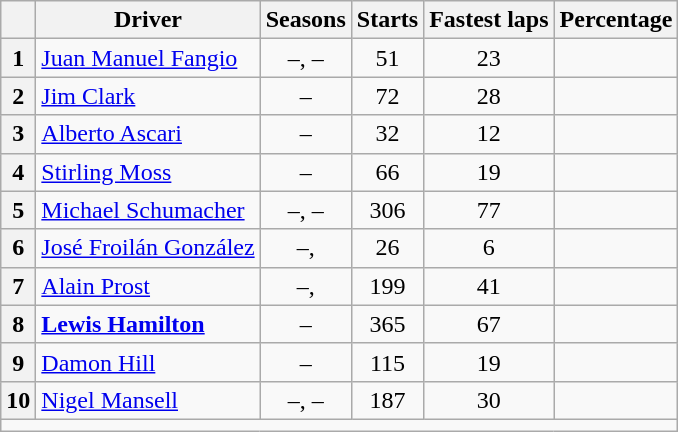<table class="wikitable" style="text-align:center">
<tr>
<th></th>
<th>Driver</th>
<th>Seasons</th>
<th>Starts</th>
<th>Fastest laps</th>
<th>Percentage</th>
</tr>
<tr>
<th>1</th>
<td align=left> <a href='#'>Juan Manuel Fangio</a></td>
<td>–, –</td>
<td>51</td>
<td>23</td>
<td></td>
</tr>
<tr>
<th>2</th>
<td align=left> <a href='#'>Jim Clark</a></td>
<td>–</td>
<td>72</td>
<td>28</td>
<td></td>
</tr>
<tr>
<th>3</th>
<td align=left> <a href='#'>Alberto Ascari</a></td>
<td>–</td>
<td>32</td>
<td>12</td>
<td></td>
</tr>
<tr>
<th>4</th>
<td align=left> <a href='#'>Stirling Moss</a></td>
<td>–</td>
<td>66</td>
<td>19</td>
<td></td>
</tr>
<tr>
<th>5</th>
<td align=left> <a href='#'>Michael Schumacher</a></td>
<td>–, –</td>
<td>306</td>
<td>77</td>
<td></td>
</tr>
<tr>
<th>6</th>
<td align=left> <a href='#'>José Froilán González</a></td>
<td>–, </td>
<td>26</td>
<td>6</td>
<td></td>
</tr>
<tr>
<th>7</th>
<td align=left> <a href='#'>Alain Prost</a></td>
<td>–, </td>
<td>199</td>
<td>41</td>
<td></td>
</tr>
<tr>
<th>8</th>
<td align=left> <strong><a href='#'>Lewis Hamilton</a></strong></td>
<td>–</td>
<td>365</td>
<td>67</td>
<td></td>
</tr>
<tr>
<th>9</th>
<td align=left> <a href='#'>Damon Hill</a></td>
<td>–</td>
<td>115</td>
<td>19</td>
<td></td>
</tr>
<tr>
<th>10</th>
<td align=left> <a href='#'>Nigel Mansell</a></td>
<td>–, –</td>
<td>187</td>
<td>30</td>
<td></td>
</tr>
<tr>
<td colspan=6></td>
</tr>
</table>
